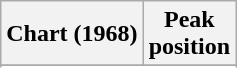<table class="wikitable sortable">
<tr>
<th>Chart (1968)</th>
<th>Peak<br>position</th>
</tr>
<tr>
</tr>
<tr>
</tr>
<tr>
</tr>
</table>
